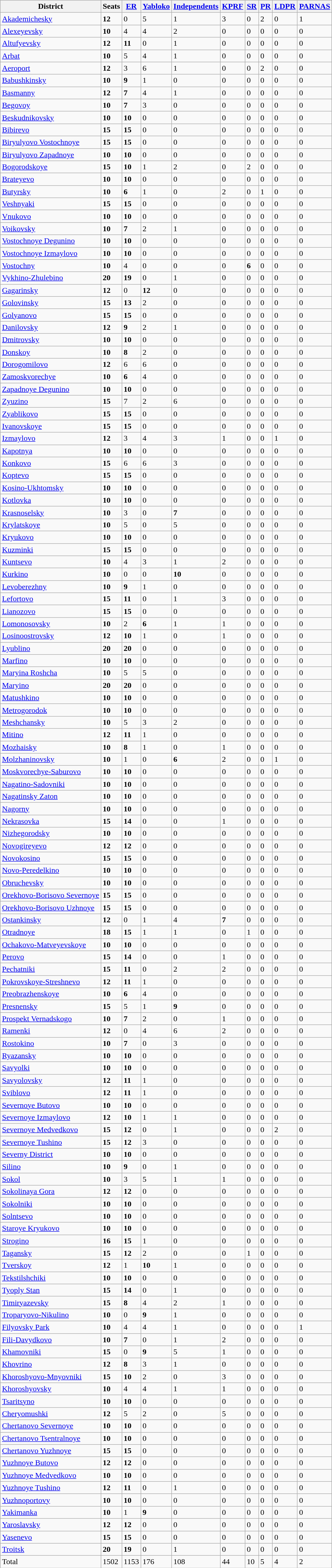<table class="wikitable sortable">
<tr>
<th>District</th>
<th>Seats</th>
<th><a href='#'>ER</a></th>
<th><a href='#'>Yabloko</a></th>
<th><a href='#'>Independents</a></th>
<th><a href='#'>KPRF</a></th>
<th><a href='#'>SR</a></th>
<th><a href='#'>PR</a></th>
<th><a href='#'>LDPR</a></th>
<th><a href='#'>PARNAS</a></th>
</tr>
<tr>
<td><a href='#'>Akademichesky</a></td>
<td><strong>12</strong></td>
<td>0</td>
<td>5</td>
<td>1</td>
<td>3</td>
<td>0</td>
<td>2</td>
<td>0</td>
<td>1</td>
</tr>
<tr>
<td><a href='#'>Alexeyevsky</a></td>
<td><strong>10</strong></td>
<td>4</td>
<td>4</td>
<td>2</td>
<td>0</td>
<td>0</td>
<td>0</td>
<td>0</td>
<td>0</td>
</tr>
<tr>
<td><a href='#'>Altufyevsky</a></td>
<td><strong>12</strong></td>
<td><strong>11</strong></td>
<td>0</td>
<td>1</td>
<td>0</td>
<td>0</td>
<td>0</td>
<td>0</td>
<td>0</td>
</tr>
<tr>
<td><a href='#'>Arbat</a></td>
<td><strong>10</strong></td>
<td>5</td>
<td>4</td>
<td>1</td>
<td>0</td>
<td>0</td>
<td>0</td>
<td>0</td>
<td>0</td>
</tr>
<tr>
<td><a href='#'>Aeroport</a></td>
<td><strong>12</strong></td>
<td>3</td>
<td>6</td>
<td>1</td>
<td>0</td>
<td>0</td>
<td>2</td>
<td>0</td>
<td>0</td>
</tr>
<tr>
<td><a href='#'>Babushkinsky</a></td>
<td><strong>10</strong></td>
<td><strong>9</strong></td>
<td>1</td>
<td>0</td>
<td>0</td>
<td>0</td>
<td>0</td>
<td>0</td>
<td>0</td>
</tr>
<tr>
<td><a href='#'>Basmanny</a></td>
<td><strong>12</strong></td>
<td><strong>7</strong></td>
<td>4</td>
<td>1</td>
<td>0</td>
<td>0</td>
<td>0</td>
<td>0</td>
<td>0</td>
</tr>
<tr>
<td><a href='#'>Begovoy</a></td>
<td><strong>10</strong></td>
<td><strong>7</strong></td>
<td>3</td>
<td>0</td>
<td>0</td>
<td>0</td>
<td>0</td>
<td>0</td>
<td>0</td>
</tr>
<tr>
<td><a href='#'>Beskudnikovsky</a></td>
<td><strong>10</strong></td>
<td><strong>10</strong></td>
<td>0</td>
<td>0</td>
<td>0</td>
<td>0</td>
<td>0</td>
<td>0</td>
<td>0</td>
</tr>
<tr>
<td><a href='#'>Bibirevo</a></td>
<td><strong>15</strong></td>
<td><strong>15</strong></td>
<td>0</td>
<td>0</td>
<td>0</td>
<td>0</td>
<td>0</td>
<td>0</td>
<td>0</td>
</tr>
<tr>
<td><a href='#'>Biryulyovo Vostochnoye</a></td>
<td><strong>15</strong></td>
<td><strong>15</strong></td>
<td>0</td>
<td>0</td>
<td>0</td>
<td>0</td>
<td>0</td>
<td>0</td>
<td>0</td>
</tr>
<tr>
<td><a href='#'>Biryulyovo Zapadnoye</a></td>
<td><strong>10</strong></td>
<td><strong>10</strong></td>
<td>0</td>
<td>0</td>
<td>0</td>
<td>0</td>
<td>0</td>
<td>0</td>
<td>0</td>
</tr>
<tr>
<td><a href='#'>Bogorodskoye</a></td>
<td><strong>15</strong></td>
<td><strong>10</strong></td>
<td>1</td>
<td>2</td>
<td>0</td>
<td>2</td>
<td>0</td>
<td>0</td>
<td>0</td>
</tr>
<tr>
<td><a href='#'>Brateyevo</a></td>
<td><strong>10</strong></td>
<td><strong>10</strong></td>
<td>0</td>
<td>0</td>
<td>0</td>
<td>0</td>
<td>0</td>
<td>0</td>
<td>0</td>
</tr>
<tr>
<td><a href='#'>Butyrsky</a></td>
<td><strong>10</strong></td>
<td><strong>6</strong></td>
<td>1</td>
<td>0</td>
<td>2</td>
<td>0</td>
<td>1</td>
<td>0</td>
<td>0</td>
</tr>
<tr>
<td><a href='#'>Veshnyaki</a></td>
<td><strong>15</strong></td>
<td><strong>15</strong></td>
<td>0</td>
<td>0</td>
<td>0</td>
<td>0</td>
<td>0</td>
<td>0</td>
<td>0</td>
</tr>
<tr>
<td><a href='#'>Vnukovo</a></td>
<td><strong>10</strong></td>
<td><strong>10</strong></td>
<td>0</td>
<td>0</td>
<td>0</td>
<td>0</td>
<td>0</td>
<td>0</td>
<td>0</td>
</tr>
<tr>
<td><a href='#'>Voikovsky</a></td>
<td><strong>10</strong></td>
<td><strong>7</strong></td>
<td>2</td>
<td>1</td>
<td>0</td>
<td>0</td>
<td>0</td>
<td>0</td>
<td>0</td>
</tr>
<tr>
<td><a href='#'>Vostochnoye Degunino</a></td>
<td><strong>10</strong></td>
<td><strong>10</strong></td>
<td>0</td>
<td>0</td>
<td>0</td>
<td>0</td>
<td>0</td>
<td>0</td>
<td>0</td>
</tr>
<tr>
<td><a href='#'>Vostochnoye Izmaylovo</a></td>
<td><strong>10</strong></td>
<td><strong>10</strong></td>
<td>0</td>
<td>0</td>
<td>0</td>
<td>0</td>
<td>0</td>
<td>0</td>
<td>0</td>
</tr>
<tr>
<td><a href='#'>Vostochny</a></td>
<td><strong>10</strong></td>
<td>4</td>
<td>0</td>
<td>0</td>
<td>0</td>
<td><strong>6</strong></td>
<td>0</td>
<td>0</td>
<td>0</td>
</tr>
<tr>
<td><a href='#'>Vykhino-Zhulebino</a></td>
<td><strong>20</strong></td>
<td><strong>19</strong></td>
<td>0</td>
<td>1</td>
<td>0</td>
<td>0</td>
<td>0</td>
<td>0</td>
<td>0</td>
</tr>
<tr>
<td><a href='#'>Gagarinsky</a></td>
<td><strong>12</strong></td>
<td>0</td>
<td><strong>12</strong></td>
<td>0</td>
<td>0</td>
<td>0</td>
<td>0</td>
<td>0</td>
<td>0</td>
</tr>
<tr>
<td><a href='#'>Golovinsky</a></td>
<td><strong>15</strong></td>
<td><strong>13</strong></td>
<td>2</td>
<td>0</td>
<td>0</td>
<td>0</td>
<td>0</td>
<td>0</td>
<td>0</td>
</tr>
<tr>
<td><a href='#'>Golyanovo</a></td>
<td><strong>15</strong></td>
<td><strong>15</strong></td>
<td>0</td>
<td>0</td>
<td>0</td>
<td>0</td>
<td>0</td>
<td>0</td>
<td>0</td>
</tr>
<tr>
<td><a href='#'>Danilovsky</a></td>
<td><strong>12</strong></td>
<td><strong>9</strong></td>
<td>2</td>
<td>1</td>
<td>0</td>
<td>0</td>
<td>0</td>
<td>0</td>
<td>0</td>
</tr>
<tr>
<td><a href='#'>Dmitrovsky</a></td>
<td><strong>10</strong></td>
<td><strong>10</strong></td>
<td>0</td>
<td>0</td>
<td>0</td>
<td>0</td>
<td>0</td>
<td>0</td>
<td>0</td>
</tr>
<tr>
<td><a href='#'>Donskoy</a></td>
<td><strong>10</strong></td>
<td><strong>8</strong></td>
<td>2</td>
<td>0</td>
<td>0</td>
<td>0</td>
<td>0</td>
<td>0</td>
<td>0</td>
</tr>
<tr>
<td><a href='#'>Dorogomilovo</a></td>
<td><strong>12</strong></td>
<td>6</td>
<td>6</td>
<td>0</td>
<td>0</td>
<td>0</td>
<td>0</td>
<td>0</td>
<td>0</td>
</tr>
<tr>
<td><a href='#'>Zamoskvorechye</a></td>
<td><strong>10</strong></td>
<td><strong>6</strong></td>
<td>4</td>
<td>0</td>
<td>0</td>
<td>0</td>
<td>0</td>
<td>0</td>
<td>0</td>
</tr>
<tr>
<td><a href='#'>Zapadnoye Degunino</a></td>
<td><strong>10</strong></td>
<td><strong>10</strong></td>
<td>0</td>
<td>0</td>
<td>0</td>
<td>0</td>
<td>0</td>
<td>0</td>
<td>0</td>
</tr>
<tr>
<td><a href='#'>Zyuzino</a></td>
<td><strong>15</strong></td>
<td>7</td>
<td>2</td>
<td>6</td>
<td>0</td>
<td>0</td>
<td>0</td>
<td>0</td>
<td>0</td>
</tr>
<tr>
<td><a href='#'>Zyablikovo</a></td>
<td><strong>15</strong></td>
<td><strong>15</strong></td>
<td>0</td>
<td>0</td>
<td>0</td>
<td>0</td>
<td>0</td>
<td>0</td>
<td>0</td>
</tr>
<tr>
<td><a href='#'>Ivanovskoye</a></td>
<td><strong>15</strong></td>
<td><strong>15</strong></td>
<td>0</td>
<td>0</td>
<td>0</td>
<td>0</td>
<td>0</td>
<td>0</td>
<td>0</td>
</tr>
<tr>
<td><a href='#'>Izmaylovo</a></td>
<td><strong>12</strong></td>
<td>3</td>
<td>4</td>
<td>3</td>
<td>1</td>
<td>0</td>
<td>0</td>
<td>1</td>
<td>0</td>
</tr>
<tr>
<td><a href='#'>Kapotnya</a></td>
<td><strong>10</strong></td>
<td><strong>10</strong></td>
<td>0</td>
<td>0</td>
<td>0</td>
<td>0</td>
<td>0</td>
<td>0</td>
<td>0</td>
</tr>
<tr>
<td><a href='#'>Konkovo</a></td>
<td><strong>15</strong></td>
<td>6</td>
<td>6</td>
<td>3</td>
<td>0</td>
<td>0</td>
<td>0</td>
<td>0</td>
<td>0</td>
</tr>
<tr>
<td><a href='#'>Koptevo</a></td>
<td><strong>15</strong></td>
<td><strong>15</strong></td>
<td>0</td>
<td>0</td>
<td>0</td>
<td>0</td>
<td>0</td>
<td>0</td>
<td>0</td>
</tr>
<tr>
<td><a href='#'>Kosino-Ukhtomsky</a></td>
<td><strong>10</strong></td>
<td><strong>10</strong></td>
<td>0</td>
<td>0</td>
<td>0</td>
<td>0</td>
<td>0</td>
<td>0</td>
<td>0</td>
</tr>
<tr>
<td><a href='#'>Kotlovka</a></td>
<td><strong>10</strong></td>
<td><strong>10</strong></td>
<td>0</td>
<td>0</td>
<td>0</td>
<td>0</td>
<td>0</td>
<td>0</td>
<td>0</td>
</tr>
<tr>
<td><a href='#'>Krasnoselsky</a></td>
<td><strong>10</strong></td>
<td>3</td>
<td>0</td>
<td><strong>7</strong></td>
<td>0</td>
<td>0</td>
<td>0</td>
<td>0</td>
<td>0</td>
</tr>
<tr>
<td><a href='#'>Krylatskoye</a></td>
<td><strong>10</strong></td>
<td>5</td>
<td>0</td>
<td>5</td>
<td>0</td>
<td>0</td>
<td>0</td>
<td>0</td>
<td>0</td>
</tr>
<tr>
<td><a href='#'>Kryukovo</a></td>
<td><strong>10</strong></td>
<td><strong>10</strong></td>
<td>0</td>
<td>0</td>
<td>0</td>
<td>0</td>
<td>0</td>
<td>0</td>
<td>0</td>
</tr>
<tr>
<td><a href='#'>Kuzminki</a></td>
<td><strong>15</strong></td>
<td><strong>15</strong></td>
<td>0</td>
<td>0</td>
<td>0</td>
<td>0</td>
<td>0</td>
<td>0</td>
<td>0</td>
</tr>
<tr>
<td><a href='#'>Kuntsevo</a></td>
<td><strong>10</strong></td>
<td>4</td>
<td>3</td>
<td>1</td>
<td>2</td>
<td>0</td>
<td>0</td>
<td>0</td>
<td>0</td>
</tr>
<tr>
<td><a href='#'>Kurkino</a></td>
<td><strong>10</strong></td>
<td>0</td>
<td>0</td>
<td><strong>10</strong></td>
<td>0</td>
<td>0</td>
<td>0</td>
<td>0</td>
<td>0</td>
</tr>
<tr>
<td><a href='#'>Levoberezhny</a></td>
<td><strong>10</strong></td>
<td><strong>9</strong></td>
<td>1</td>
<td>0</td>
<td>0</td>
<td>0</td>
<td>0</td>
<td>0</td>
<td>0</td>
</tr>
<tr>
<td><a href='#'>Lefortovo</a></td>
<td><strong>15</strong></td>
<td><strong>11</strong></td>
<td>0</td>
<td>1</td>
<td>3</td>
<td>0</td>
<td>0</td>
<td>0</td>
<td>0</td>
</tr>
<tr>
<td><a href='#'>Lianozovo</a></td>
<td><strong>15</strong></td>
<td><strong>15</strong></td>
<td>0</td>
<td>0</td>
<td>0</td>
<td>0</td>
<td>0</td>
<td>0</td>
<td>0</td>
</tr>
<tr>
<td><a href='#'>Lomonosovsky</a></td>
<td><strong>10</strong></td>
<td>2</td>
<td><strong>6</strong></td>
<td>1</td>
<td>1</td>
<td>0</td>
<td>0</td>
<td>0</td>
<td>0</td>
</tr>
<tr>
<td><a href='#'>Losinoostrovsky</a></td>
<td><strong>12</strong></td>
<td><strong>10</strong></td>
<td>1</td>
<td>0</td>
<td>1</td>
<td>0</td>
<td>0</td>
<td>0</td>
<td>0</td>
</tr>
<tr>
<td><a href='#'>Lyublino</a></td>
<td><strong>20</strong></td>
<td><strong>20</strong></td>
<td>0</td>
<td>0</td>
<td>0</td>
<td>0</td>
<td>0</td>
<td>0</td>
<td>0</td>
</tr>
<tr>
<td><a href='#'>Marfino</a></td>
<td><strong>10</strong></td>
<td><strong>10</strong></td>
<td>0</td>
<td>0</td>
<td>0</td>
<td>0</td>
<td>0</td>
<td>0</td>
<td>0</td>
</tr>
<tr>
<td><a href='#'>Maryina Roshcha</a></td>
<td><strong>10</strong></td>
<td>5</td>
<td>5</td>
<td>0</td>
<td>0</td>
<td>0</td>
<td>0</td>
<td>0</td>
<td>0</td>
</tr>
<tr>
<td><a href='#'>Maryino</a></td>
<td><strong>20</strong></td>
<td><strong>20</strong></td>
<td>0</td>
<td>0</td>
<td>0</td>
<td>0</td>
<td>0</td>
<td>0</td>
<td>0</td>
</tr>
<tr>
<td><a href='#'>Matushkino</a></td>
<td><strong>10</strong></td>
<td><strong>10</strong></td>
<td>0</td>
<td>0</td>
<td>0</td>
<td>0</td>
<td>0</td>
<td>0</td>
<td>0</td>
</tr>
<tr>
<td><a href='#'>Metrogorodok</a></td>
<td><strong>10</strong></td>
<td><strong>10</strong></td>
<td>0</td>
<td>0</td>
<td>0</td>
<td>0</td>
<td>0</td>
<td>0</td>
<td>0</td>
</tr>
<tr>
<td><a href='#'>Meshchansky</a></td>
<td><strong>10</strong></td>
<td>5</td>
<td>3</td>
<td>2</td>
<td>0</td>
<td>0</td>
<td>0</td>
<td>0</td>
<td>0</td>
</tr>
<tr>
<td><a href='#'>Mitino</a></td>
<td><strong>12</strong></td>
<td><strong>11</strong></td>
<td>1</td>
<td>0</td>
<td>0</td>
<td>0</td>
<td>0</td>
<td>0</td>
<td>0</td>
</tr>
<tr>
<td><a href='#'>Mozhaisky</a></td>
<td><strong>10</strong></td>
<td><strong>8</strong></td>
<td>1</td>
<td>0</td>
<td>1</td>
<td>0</td>
<td>0</td>
<td>0</td>
<td>0</td>
</tr>
<tr>
<td><a href='#'>Molzhaninovsky</a></td>
<td><strong>10</strong></td>
<td>1</td>
<td>0</td>
<td><strong>6</strong></td>
<td>2</td>
<td>0</td>
<td>0</td>
<td>1</td>
<td>0</td>
</tr>
<tr>
<td><a href='#'>Moskvorechye-Saburovo</a></td>
<td><strong>10</strong></td>
<td><strong>10</strong></td>
<td>0</td>
<td>0</td>
<td>0</td>
<td>0</td>
<td>0</td>
<td>0</td>
<td>0</td>
</tr>
<tr>
<td><a href='#'>Nagatino-Sadovniki</a></td>
<td><strong>10</strong></td>
<td><strong>10</strong></td>
<td>0</td>
<td>0</td>
<td>0</td>
<td>0</td>
<td>0</td>
<td>0</td>
<td>0</td>
</tr>
<tr>
<td><a href='#'>Nagatinsky Zaton</a></td>
<td><strong>10</strong></td>
<td><strong>10</strong></td>
<td>0</td>
<td>0</td>
<td>0</td>
<td>0</td>
<td>0</td>
<td>0</td>
<td>0</td>
</tr>
<tr>
<td><a href='#'>Nagorny</a></td>
<td><strong>10</strong></td>
<td><strong>10</strong></td>
<td>0</td>
<td>0</td>
<td>0</td>
<td>0</td>
<td>0</td>
<td>0</td>
<td>0</td>
</tr>
<tr>
<td><a href='#'>Nekrasovka</a></td>
<td><strong>15</strong></td>
<td><strong>14</strong></td>
<td>0</td>
<td>0</td>
<td>1</td>
<td>0</td>
<td>0</td>
<td>0</td>
<td>0</td>
</tr>
<tr>
<td><a href='#'>Nizhegorodsky</a></td>
<td><strong>10</strong></td>
<td><strong>10</strong></td>
<td>0</td>
<td>0</td>
<td>0</td>
<td>0</td>
<td>0</td>
<td>0</td>
<td>0</td>
</tr>
<tr>
<td><a href='#'>Novogireyevo</a></td>
<td><strong>12</strong></td>
<td><strong>12</strong></td>
<td>0</td>
<td>0</td>
<td>0</td>
<td>0</td>
<td>0</td>
<td>0</td>
<td>0</td>
</tr>
<tr>
<td><a href='#'>Novokosino</a></td>
<td><strong>15</strong></td>
<td><strong>15</strong></td>
<td>0</td>
<td>0</td>
<td>0</td>
<td>0</td>
<td>0</td>
<td>0</td>
<td>0</td>
</tr>
<tr>
<td><a href='#'>Novo-Peredelkino</a></td>
<td><strong>10</strong></td>
<td><strong>10</strong></td>
<td>0</td>
<td>0</td>
<td>0</td>
<td>0</td>
<td>0</td>
<td>0</td>
<td>0</td>
</tr>
<tr>
<td><a href='#'>Obruchevsky</a></td>
<td><strong>10</strong></td>
<td><strong>10</strong></td>
<td>0</td>
<td>0</td>
<td>0</td>
<td>0</td>
<td>0</td>
<td>0</td>
<td>0</td>
</tr>
<tr>
<td><a href='#'>Orekhovo-Borisovo Severnoye</a></td>
<td><strong>15</strong></td>
<td><strong>15</strong></td>
<td>0</td>
<td>0</td>
<td>0</td>
<td>0</td>
<td>0</td>
<td>0</td>
<td>0</td>
</tr>
<tr>
<td><a href='#'>Orekhovo-Borisovo Uzhnoye</a></td>
<td><strong>15</strong></td>
<td><strong>15</strong></td>
<td>0</td>
<td>0</td>
<td>0</td>
<td>0</td>
<td>0</td>
<td>0</td>
<td>0</td>
</tr>
<tr>
<td><a href='#'>Ostankinsky</a></td>
<td><strong>12</strong></td>
<td>0</td>
<td>1</td>
<td>4</td>
<td><strong>7</strong></td>
<td>0</td>
<td>0</td>
<td>0</td>
<td>0</td>
</tr>
<tr>
<td><a href='#'>Otradnoye</a></td>
<td><strong>18</strong></td>
<td><strong>15</strong></td>
<td>1</td>
<td>1</td>
<td>0</td>
<td>1</td>
<td>0</td>
<td>0</td>
<td>0</td>
</tr>
<tr>
<td><a href='#'>Ochakovo-Matveyevskoye</a></td>
<td><strong>10</strong></td>
<td><strong>10</strong></td>
<td>0</td>
<td>0</td>
<td>0</td>
<td>0</td>
<td>0</td>
<td>0</td>
<td>0</td>
</tr>
<tr>
<td><a href='#'>Perovo</a></td>
<td><strong>15</strong></td>
<td><strong>14</strong></td>
<td>0</td>
<td>0</td>
<td>1</td>
<td>0</td>
<td>0</td>
<td>0</td>
<td>0</td>
</tr>
<tr>
<td><a href='#'>Pechatniki</a></td>
<td><strong>15</strong></td>
<td><strong>11</strong></td>
<td>0</td>
<td>2</td>
<td>2</td>
<td>0</td>
<td>0</td>
<td>0</td>
<td>0</td>
</tr>
<tr>
<td><a href='#'>Pokrovskoye-Streshnevo</a></td>
<td><strong>12</strong></td>
<td><strong>11</strong></td>
<td>1</td>
<td>0</td>
<td>0</td>
<td>0</td>
<td>0</td>
<td>0</td>
<td>0</td>
</tr>
<tr>
<td><a href='#'>Preobrazhenskoye</a></td>
<td><strong>10</strong></td>
<td><strong>6</strong></td>
<td>4</td>
<td>0</td>
<td>0</td>
<td>0</td>
<td>0</td>
<td>0</td>
<td>0</td>
</tr>
<tr>
<td><a href='#'>Presnensky</a></td>
<td><strong>15</strong></td>
<td>5</td>
<td>1</td>
<td><strong>9</strong></td>
<td>0</td>
<td>0</td>
<td>0</td>
<td>0</td>
<td>0</td>
</tr>
<tr>
<td><a href='#'>Prospekt Vernadskogo</a></td>
<td><strong>10</strong></td>
<td><strong>7</strong></td>
<td>2</td>
<td>0</td>
<td>1</td>
<td>0</td>
<td>0</td>
<td>0</td>
<td>0</td>
</tr>
<tr>
<td><a href='#'>Ramenki</a></td>
<td><strong>12</strong></td>
<td>0</td>
<td>4</td>
<td>6</td>
<td>2</td>
<td>0</td>
<td>0</td>
<td>0</td>
<td>0</td>
</tr>
<tr>
<td><a href='#'>Rostokino</a></td>
<td><strong>10</strong></td>
<td><strong>7</strong></td>
<td>0</td>
<td>3</td>
<td>0</td>
<td>0</td>
<td>0</td>
<td>0</td>
<td>0</td>
</tr>
<tr>
<td><a href='#'>Ryazansky</a></td>
<td><strong>10</strong></td>
<td><strong>10</strong></td>
<td>0</td>
<td>0</td>
<td>0</td>
<td>0</td>
<td>0</td>
<td>0</td>
<td>0</td>
</tr>
<tr>
<td><a href='#'>Savyolki</a></td>
<td><strong>10</strong></td>
<td><strong>10</strong></td>
<td>0</td>
<td>0</td>
<td>0</td>
<td>0</td>
<td>0</td>
<td>0</td>
<td>0</td>
</tr>
<tr>
<td><a href='#'>Savyolovsky</a></td>
<td><strong>12</strong></td>
<td><strong>11</strong></td>
<td>1</td>
<td>0</td>
<td>0</td>
<td>0</td>
<td>0</td>
<td>0</td>
<td>0</td>
</tr>
<tr>
<td><a href='#'>Sviblovo</a></td>
<td><strong>12</strong></td>
<td><strong>11</strong></td>
<td>1</td>
<td>0</td>
<td>0</td>
<td>0</td>
<td>0</td>
<td>0</td>
<td>0</td>
</tr>
<tr>
<td><a href='#'>Severnoye Butovo</a></td>
<td><strong>10</strong></td>
<td><strong>10</strong></td>
<td>0</td>
<td>0</td>
<td>0</td>
<td>0</td>
<td>0</td>
<td>0</td>
<td>0</td>
</tr>
<tr>
<td><a href='#'>Severnoye Izmaylovo</a></td>
<td><strong>12</strong></td>
<td><strong>10</strong></td>
<td>1</td>
<td>1</td>
<td>0</td>
<td>0</td>
<td>0</td>
<td>0</td>
<td>0</td>
</tr>
<tr>
<td><a href='#'>Severnoye Medvedkovo</a></td>
<td><strong>15</strong></td>
<td><strong>12</strong></td>
<td>0</td>
<td>1</td>
<td>0</td>
<td>0</td>
<td>0</td>
<td>2</td>
<td>0</td>
</tr>
<tr>
<td><a href='#'>Severnoye Tushino</a></td>
<td><strong>15</strong></td>
<td><strong>12</strong></td>
<td>3</td>
<td>0</td>
<td>0</td>
<td>0</td>
<td>0</td>
<td>0</td>
<td>0</td>
</tr>
<tr>
<td><a href='#'>Severny District</a></td>
<td><strong>10</strong></td>
<td><strong>10</strong></td>
<td>0</td>
<td>0</td>
<td>0</td>
<td>0</td>
<td>0</td>
<td>0</td>
<td>0</td>
</tr>
<tr>
<td><a href='#'>Silino</a></td>
<td><strong>10</strong></td>
<td><strong>9</strong></td>
<td>0</td>
<td>1</td>
<td>0</td>
<td>0</td>
<td>0</td>
<td>0</td>
<td>0</td>
</tr>
<tr>
<td><a href='#'>Sokol</a></td>
<td><strong>10</strong></td>
<td>3</td>
<td>5</td>
<td>1</td>
<td>1</td>
<td>0</td>
<td>0</td>
<td>0</td>
<td>0</td>
</tr>
<tr>
<td><a href='#'>Sokolinaya Gora</a></td>
<td><strong>12</strong></td>
<td><strong>12</strong></td>
<td>0</td>
<td>0</td>
<td>0</td>
<td>0</td>
<td>0</td>
<td>0</td>
<td>0</td>
</tr>
<tr>
<td><a href='#'>Sokolniki</a></td>
<td><strong>10</strong></td>
<td><strong>10</strong></td>
<td>0</td>
<td>0</td>
<td>0</td>
<td>0</td>
<td>0</td>
<td>0</td>
<td>0</td>
</tr>
<tr>
<td><a href='#'>Solntsevo</a></td>
<td><strong>10</strong></td>
<td><strong>10</strong></td>
<td>0</td>
<td>0</td>
<td>0</td>
<td>0</td>
<td>0</td>
<td>0</td>
<td>0</td>
</tr>
<tr>
<td><a href='#'>Staroye Kryukovo</a></td>
<td><strong>10</strong></td>
<td><strong>10</strong></td>
<td>0</td>
<td>0</td>
<td>0</td>
<td>0</td>
<td>0</td>
<td>0</td>
<td>0</td>
</tr>
<tr>
<td><a href='#'>Strogino</a></td>
<td><strong>16</strong></td>
<td><strong>15</strong></td>
<td>1</td>
<td>0</td>
<td>0</td>
<td>0</td>
<td>0</td>
<td>0</td>
<td>0</td>
</tr>
<tr>
<td><a href='#'>Tagansky</a></td>
<td><strong>15</strong></td>
<td><strong>12</strong></td>
<td>2</td>
<td>0</td>
<td>0</td>
<td>1</td>
<td>0</td>
<td>0</td>
<td>0</td>
</tr>
<tr>
<td><a href='#'>Tverskoy</a></td>
<td><strong>12</strong></td>
<td>1</td>
<td><strong>10</strong></td>
<td>1</td>
<td>0</td>
<td>0</td>
<td>0</td>
<td>0</td>
<td>0</td>
</tr>
<tr>
<td><a href='#'>Tekstilshchiki</a></td>
<td><strong>10</strong></td>
<td><strong>10</strong></td>
<td>0</td>
<td>0</td>
<td>0</td>
<td>0</td>
<td>0</td>
<td>0</td>
<td>0</td>
</tr>
<tr>
<td><a href='#'>Tyoply Stan</a></td>
<td><strong>15</strong></td>
<td><strong>14</strong></td>
<td>0</td>
<td>1</td>
<td>0</td>
<td>0</td>
<td>0</td>
<td>0</td>
<td>0</td>
</tr>
<tr>
<td><a href='#'>Timiryazevsky</a></td>
<td><strong>15</strong></td>
<td><strong>8</strong></td>
<td>4</td>
<td>2</td>
<td>1</td>
<td>0</td>
<td>0</td>
<td>0</td>
<td>0</td>
</tr>
<tr>
<td><a href='#'>Troparyovo-Nikulino</a></td>
<td><strong>10</strong></td>
<td>0</td>
<td><strong>9</strong></td>
<td>1</td>
<td>0</td>
<td>0</td>
<td>0</td>
<td>0</td>
<td>0</td>
</tr>
<tr>
<td><a href='#'>Filyovsky Park</a></td>
<td><strong>10</strong></td>
<td>4</td>
<td>4</td>
<td>1</td>
<td>0</td>
<td>0</td>
<td>0</td>
<td>0</td>
<td>1</td>
</tr>
<tr>
<td><a href='#'>Fili-Davydkovo</a></td>
<td><strong>10</strong></td>
<td><strong>7</strong></td>
<td>0</td>
<td>1</td>
<td>2</td>
<td>0</td>
<td>0</td>
<td>0</td>
<td>0</td>
</tr>
<tr>
<td><a href='#'>Khamovniki</a></td>
<td><strong>15</strong></td>
<td>0</td>
<td><strong>9</strong></td>
<td>5</td>
<td>1</td>
<td>0</td>
<td>0</td>
<td>0</td>
<td>0</td>
</tr>
<tr>
<td><a href='#'>Khovrino</a></td>
<td><strong>12</strong></td>
<td><strong>8</strong></td>
<td>3</td>
<td>1</td>
<td>0</td>
<td>0</td>
<td>0</td>
<td>0</td>
<td>0</td>
</tr>
<tr>
<td><a href='#'>Khoroshyovo-Mnyovniki</a></td>
<td><strong>15</strong></td>
<td><strong>10</strong></td>
<td>2</td>
<td>0</td>
<td>3</td>
<td>0</td>
<td>0</td>
<td>0</td>
<td>0</td>
</tr>
<tr>
<td><a href='#'>Khoroshyovsky</a></td>
<td><strong>10</strong></td>
<td>4</td>
<td>4</td>
<td>1</td>
<td>1</td>
<td>0</td>
<td>0</td>
<td>0</td>
<td>0</td>
</tr>
<tr>
<td><a href='#'>Tsaritsyno</a></td>
<td><strong>10</strong></td>
<td><strong>10</strong></td>
<td>0</td>
<td>0</td>
<td>0</td>
<td>0</td>
<td>0</td>
<td>0</td>
<td>0</td>
</tr>
<tr>
<td><a href='#'>Cheryomushki</a></td>
<td><strong>12</strong></td>
<td>5</td>
<td>2</td>
<td>0</td>
<td>5</td>
<td>0</td>
<td>0</td>
<td>0</td>
<td>0</td>
</tr>
<tr>
<td><a href='#'>Chertanovo Severnoye</a></td>
<td><strong>10</strong></td>
<td><strong>10</strong></td>
<td>0</td>
<td>0</td>
<td>0</td>
<td>0</td>
<td>0</td>
<td>0</td>
<td>0</td>
</tr>
<tr>
<td><a href='#'>Chertanovo Tsentralnoye</a></td>
<td><strong>10</strong></td>
<td><strong>10</strong></td>
<td>0</td>
<td>0</td>
<td>0</td>
<td>0</td>
<td>0</td>
<td>0</td>
<td>0</td>
</tr>
<tr>
<td><a href='#'>Chertanovo Yuzhnoye</a></td>
<td><strong>15</strong></td>
<td><strong>15</strong></td>
<td>0</td>
<td>0</td>
<td>0</td>
<td>0</td>
<td>0</td>
<td>0</td>
<td>0</td>
</tr>
<tr>
<td><a href='#'>Yuzhnoye Butovo</a></td>
<td><strong>12</strong></td>
<td><strong>12</strong></td>
<td>0</td>
<td>0</td>
<td>0</td>
<td>0</td>
<td>0</td>
<td>0</td>
<td>0</td>
</tr>
<tr>
<td><a href='#'>Yuzhnoye Medvedkovo</a></td>
<td><strong>10</strong></td>
<td><strong>10</strong></td>
<td>0</td>
<td>0</td>
<td>0</td>
<td>0</td>
<td>0</td>
<td>0</td>
<td>0</td>
</tr>
<tr>
<td><a href='#'>Yuzhnoye Tushino</a></td>
<td><strong>12</strong></td>
<td><strong>11</strong></td>
<td>0</td>
<td>1</td>
<td>0</td>
<td>0</td>
<td>0</td>
<td>0</td>
<td>0</td>
</tr>
<tr>
<td><a href='#'>Yuzhnoportovy</a></td>
<td><strong>10</strong></td>
<td><strong>10</strong></td>
<td>0</td>
<td>0</td>
<td>0</td>
<td>0</td>
<td>0</td>
<td>0</td>
<td>0</td>
</tr>
<tr>
<td><a href='#'>Yakimanka</a></td>
<td><strong>10</strong></td>
<td>1</td>
<td><strong>9</strong></td>
<td>0</td>
<td>0</td>
<td>0</td>
<td>0</td>
<td>0</td>
<td>0</td>
</tr>
<tr>
<td><a href='#'>Yaroslavsky</a></td>
<td><strong>12</strong></td>
<td><strong>12</strong></td>
<td>0</td>
<td>0</td>
<td>0</td>
<td>0</td>
<td>0</td>
<td>0</td>
<td>0</td>
</tr>
<tr>
<td><a href='#'>Yasenevo</a></td>
<td><strong>15</strong></td>
<td><strong>15</strong></td>
<td>0</td>
<td>0</td>
<td>0</td>
<td>0</td>
<td>0</td>
<td>0</td>
<td>0</td>
</tr>
<tr>
<td><a href='#'>Troitsk</a></td>
<td><strong>20</strong></td>
<td><strong>19</strong></td>
<td>0</td>
<td>1</td>
<td>0</td>
<td>0</td>
<td>0</td>
<td>0</td>
<td>0</td>
</tr>
<tr>
<td>Total</td>
<td>1502</td>
<td>1153</td>
<td>176</td>
<td>108</td>
<td>44</td>
<td>10</td>
<td>5</td>
<td>4</td>
<td>2</td>
</tr>
</table>
